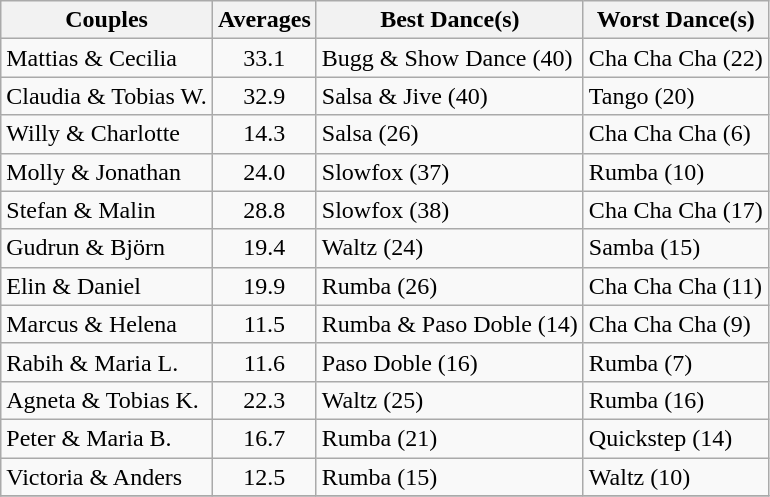<table class="wikitable" border="1">
<tr>
<th>Couples</th>
<th>Averages</th>
<th>Best Dance(s)</th>
<th>Worst Dance(s)</th>
</tr>
<tr>
<td>Mattias & Cecilia</td>
<td align="center">33.1</td>
<td>Bugg & Show Dance (40)</td>
<td>Cha Cha Cha (22)</td>
</tr>
<tr>
<td>Claudia & Tobias W.</td>
<td align="center">32.9</td>
<td>Salsa & Jive (40)</td>
<td>Tango (20)</td>
</tr>
<tr>
<td>Willy & Charlotte</td>
<td align="center">14.3</td>
<td>Salsa (26)</td>
<td>Cha Cha Cha (6)</td>
</tr>
<tr>
<td>Molly & Jonathan</td>
<td align="center">24.0</td>
<td>Slowfox (37)</td>
<td>Rumba (10)</td>
</tr>
<tr>
<td>Stefan & Malin</td>
<td align="center">28.8</td>
<td>Slowfox (38)</td>
<td>Cha Cha Cha (17)</td>
</tr>
<tr>
<td>Gudrun & Björn</td>
<td align="center">19.4</td>
<td>Waltz (24)</td>
<td>Samba (15)</td>
</tr>
<tr>
<td>Elin & Daniel</td>
<td align="center">19.9</td>
<td>Rumba (26)</td>
<td>Cha Cha Cha (11)</td>
</tr>
<tr>
<td>Marcus & Helena</td>
<td align="center">11.5</td>
<td>Rumba & Paso Doble (14)</td>
<td>Cha Cha Cha (9)</td>
</tr>
<tr>
<td>Rabih & Maria L.</td>
<td align="center">11.6</td>
<td>Paso Doble (16)</td>
<td>Rumba (7)</td>
</tr>
<tr>
<td>Agneta & Tobias K.</td>
<td align="center">22.3</td>
<td>Waltz (25)</td>
<td>Rumba (16)</td>
</tr>
<tr>
<td>Peter & Maria B.</td>
<td align="center">16.7</td>
<td>Rumba (21)</td>
<td>Quickstep (14)</td>
</tr>
<tr>
<td>Victoria & Anders</td>
<td align="center">12.5</td>
<td>Rumba (15)</td>
<td>Waltz (10)</td>
</tr>
<tr>
</tr>
</table>
